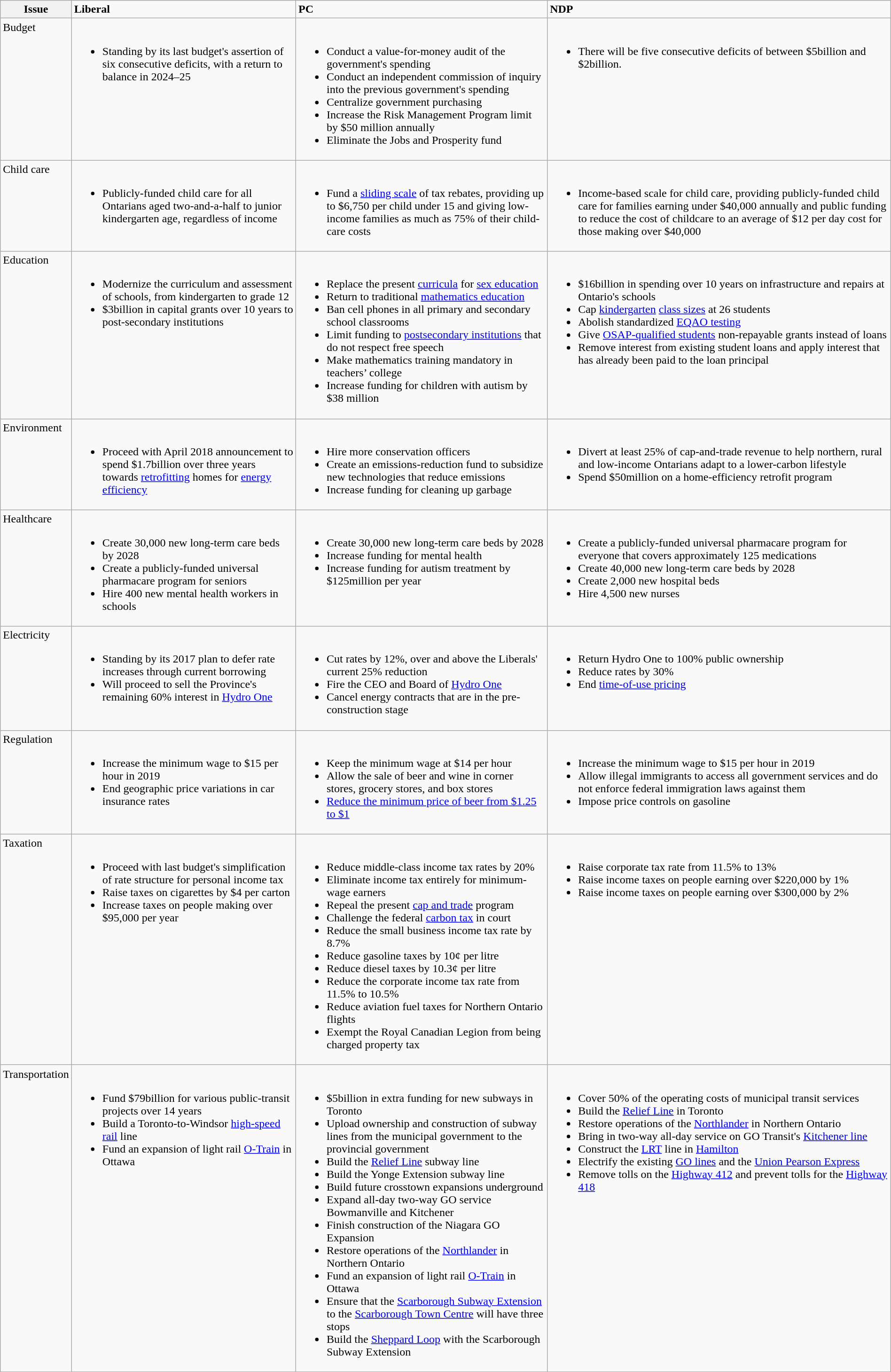<table class="wikitable" style="width:100%;">
<tr>
<th>Issue</th>
<td><strong>Liberal</strong></td>
<td><strong>PC</strong></td>
<td><strong>NDP</strong></td>
</tr>
<tr valign="top">
<td>Budget</td>
<td><br><ul><li>Standing by its last budget's assertion of six consecutive deficits, with a return to balance in 2024–25</li></ul></td>
<td><br><ul><li>Conduct a value-for-money audit of the government's spending</li><li>Conduct an independent commission of inquiry into the previous government's spending</li><li>Centralize government purchasing</li><li>Increase the Risk Management Program limit by $50 million annually</li><li>Eliminate the Jobs and Prosperity fund</li></ul></td>
<td><br><ul><li>There will be five consecutive deficits of between $5billion and $2billion.</li></ul></td>
</tr>
<tr valign="top">
<td>Child care</td>
<td><br><ul><li>Publicly-funded child care for all Ontarians aged two-and-a-half to junior kindergarten age, regardless of income</li></ul></td>
<td><br><ul><li>Fund a <a href='#'>sliding scale</a> of tax rebates, providing up to $6,750 per child under 15 and giving low-income families as much as 75% of their child-care costs</li></ul></td>
<td><br><ul><li>Income-based scale for child care, providing publicly-funded child care for families earning under $40,000 annually and public funding to reduce the cost of childcare to an average of $12 per day cost for those making over $40,000</li></ul></td>
</tr>
<tr valign="top">
<td>Education</td>
<td><br><ul><li>Modernize the curriculum and assessment of schools, from kindergarten to grade 12</li><li>$3billion in capital grants over 10 years to post-secondary institutions</li></ul></td>
<td><br><ul><li>Replace the present <a href='#'>curricula</a> for <a href='#'>sex education</a></li><li>Return to traditional <a href='#'>mathematics education</a></li><li>Ban cell phones in all primary and secondary school classrooms</li><li>Limit funding to <a href='#'>postsecondary institutions</a> that do not respect free speech</li><li>Make mathematics training mandatory in teachers’ college</li><li>Increase funding for children with autism by $38 million</li></ul></td>
<td><br><ul><li>$16billion in spending over 10 years on infrastructure and repairs at Ontario's schools</li><li>Cap <a href='#'>kindergarten</a> <a href='#'>class sizes</a> at 26 students</li><li>Abolish standardized <a href='#'>EQAO testing</a></li><li>Give <a href='#'>OSAP-qualified students</a> non-repayable grants instead of loans</li><li>Remove interest from existing student loans and apply interest that has already been paid to the loan principal</li></ul></td>
</tr>
<tr valign="top">
<td>Environment</td>
<td><br><ul><li>Proceed with April 2018 announcement to spend $1.7billion over three years towards <a href='#'>retrofitting</a> homes for <a href='#'>energy efficiency</a></li></ul></td>
<td><br><ul><li>Hire more conservation officers</li><li>Create an emissions-reduction fund to subsidize new technologies that reduce emissions</li><li>Increase funding for cleaning up garbage</li></ul></td>
<td><br><ul><li>Divert at least 25% of cap-and-trade revenue to help northern, rural and low-income Ontarians adapt to a lower-carbon lifestyle</li><li>Spend $50million on a home-efficiency retrofit program</li></ul></td>
</tr>
<tr valign="top">
<td>Healthcare</td>
<td><br><ul><li>Create 30,000 new long-term care beds by 2028</li><li>Create a publicly-funded universal pharmacare program for seniors</li><li>Hire 400 new mental health workers in schools</li></ul></td>
<td><br><ul><li>Create 30,000 new long-term care beds by 2028</li><li>Increase funding for mental health</li><li>Increase funding for autism treatment by $125million per year</li></ul></td>
<td><br><ul><li>Create a publicly-funded universal pharmacare program for everyone that covers approximately 125 medications</li><li>Create 40,000 new long-term care beds by 2028</li><li>Create 2,000 new hospital beds</li><li>Hire 4,500 new nurses</li></ul></td>
</tr>
<tr valign="top">
<td>Electricity</td>
<td><br><ul><li>Standing by its 2017 plan to defer rate increases through current borrowing</li><li>Will proceed to sell the Province's remaining 60% interest in <a href='#'>Hydro One</a></li></ul></td>
<td><br><ul><li>Cut rates by 12%, over and above the Liberals' current 25% reduction</li><li>Fire the CEO and Board of <a href='#'>Hydro One</a></li><li>Cancel energy contracts that are in the pre-construction stage</li></ul></td>
<td><br><ul><li>Return Hydro One to 100% public ownership</li><li>Reduce rates by 30%</li><li>End <a href='#'>time-of-use pricing</a></li></ul></td>
</tr>
<tr valign="top">
<td>Regulation</td>
<td><br><ul><li>Increase the minimum wage to $15 per hour in 2019</li><li>End geographic price variations in car insurance rates</li></ul></td>
<td><br><ul><li>Keep the minimum wage at $14 per hour</li><li>Allow the sale of beer and wine in corner stores, grocery stores, and box stores</li><li><a href='#'>Reduce the minimum price of beer from $1.25 to $1</a></li></ul></td>
<td><br><ul><li>Increase the minimum wage to $15 per hour in 2019</li><li>Allow illegal immigrants to access all government services and do not enforce federal immigration laws against them</li><li>Impose price controls on gasoline</li></ul></td>
</tr>
<tr valign="top">
<td>Taxation</td>
<td><br><ul><li>Proceed with last budget's simplification of rate structure for personal income tax</li><li>Raise taxes on cigarettes by $4 per carton</li><li>Increase taxes on people making over $95,000 per year</li></ul></td>
<td><br><ul><li>Reduce middle-class income tax rates by 20%</li><li>Eliminate income tax entirely for minimum-wage earners</li><li>Repeal the present <a href='#'>cap and trade</a> program</li><li>Challenge the federal <a href='#'>carbon tax</a> in court</li><li>Reduce the small business income tax rate by 8.7%</li><li>Reduce gasoline taxes by 10¢ per litre</li><li>Reduce diesel taxes by 10.3¢ per litre</li><li>Reduce the corporate income tax rate from 11.5% to 10.5%</li><li>Reduce aviation fuel taxes for Northern Ontario flights</li><li>Exempt the Royal Canadian Legion from being charged property tax</li></ul></td>
<td><br><ul><li>Raise corporate tax rate from 11.5% to 13%</li><li>Raise income taxes on people earning over $220,000 by 1%</li><li>Raise income taxes on people earning over $300,000 by 2%</li></ul></td>
</tr>
<tr valign="top">
<td>Transportation</td>
<td><br><ul><li>Fund $79billion for various public-transit projects over 14 years</li><li>Build a Toronto-to-Windsor <a href='#'>high-speed rail</a> line</li><li>Fund an expansion of light rail <a href='#'>O-Train</a> in Ottawa</li></ul></td>
<td><br><ul><li>$5billion in extra funding for new subways in Toronto</li><li>Upload ownership and construction of subway lines from the municipal government to the provincial government</li><li>Build the <a href='#'>Relief Line</a> subway line</li><li>Build the Yonge Extension subway line</li><li>Build future crosstown expansions underground</li><li>Expand all-day two-way GO service Bowmanville and Kitchener</li><li>Finish construction of the Niagara GO Expansion</li><li>Restore operations of the <a href='#'>Northlander</a> in Northern Ontario</li><li>Fund an expansion of light rail <a href='#'>O-Train</a> in Ottawa</li><li>Ensure that the <a href='#'>Scarborough Subway Extension</a> to the <a href='#'>Scarborough Town Centre</a> will have three stops</li><li>Build the <a href='#'>Sheppard Loop</a> with the Scarborough Subway Extension</li></ul></td>
<td><br><ul><li>Cover 50% of the operating costs of municipal transit services</li><li>Build the <a href='#'>Relief Line</a> in Toronto</li><li>Restore operations of the <a href='#'>Northlander</a> in Northern Ontario</li><li>Bring in two-way all-day service on GO Transit's <a href='#'>Kitchener line</a></li><li>Construct the <a href='#'>LRT</a> line in <a href='#'>Hamilton</a></li><li>Electrify the existing <a href='#'>GO lines</a> and the <a href='#'>Union Pearson Express</a></li><li>Remove tolls on the <a href='#'>Highway 412</a> and prevent tolls for the <a href='#'>Highway 418</a></li></ul></td>
</tr>
<tr valign="top">
</tr>
</table>
